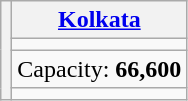<table class="wikitable" style="text-align:center">
<tr>
<th rowspan="4"></th>
<th><a href='#'>Kolkata</a></th>
</tr>
<tr>
<td></td>
</tr>
<tr>
<td>Capacity: <strong>66,600</strong></td>
</tr>
<tr>
<td></td>
</tr>
</table>
